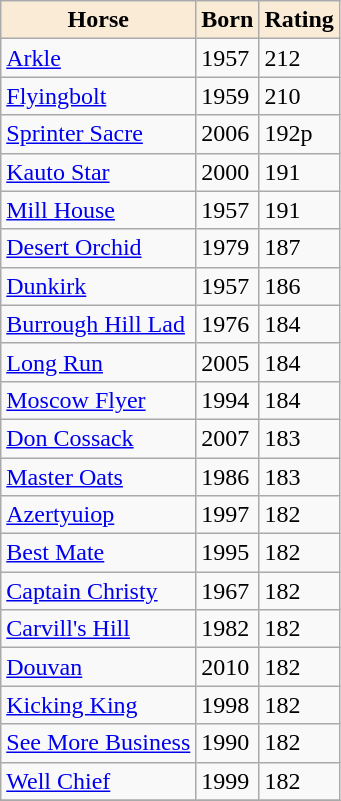<table class="wikitable sortable" style="text-align:centre; margin-left:1em; float:centre; border-collapse: collapse">
<tr>
<th style="background-color:#FAEBD7;">Horse</th>
<th style="background-color:#FAEBD7;">Born</th>
<th style="background-color:#FAEBD7;">Rating</th>
</tr>
<tr>
<td><a href='#'>Arkle</a></td>
<td>1957</td>
<td>212</td>
</tr>
<tr>
<td><a href='#'>Flyingbolt</a></td>
<td>1959</td>
<td>210</td>
</tr>
<tr>
<td><a href='#'>Sprinter Sacre</a></td>
<td>2006</td>
<td>192p</td>
</tr>
<tr>
<td><a href='#'>Kauto Star</a></td>
<td>2000</td>
<td>191</td>
</tr>
<tr>
<td><a href='#'>Mill House</a></td>
<td>1957</td>
<td>191</td>
</tr>
<tr>
<td><a href='#'>Desert Orchid</a></td>
<td>1979</td>
<td>187</td>
</tr>
<tr>
<td><a href='#'>Dunkirk</a></td>
<td>1957</td>
<td>186</td>
</tr>
<tr>
<td><a href='#'>Burrough Hill Lad</a></td>
<td>1976</td>
<td>184</td>
</tr>
<tr>
<td><a href='#'>Long Run</a></td>
<td>2005</td>
<td>184</td>
</tr>
<tr>
<td><a href='#'>Moscow Flyer</a></td>
<td>1994</td>
<td>184</td>
</tr>
<tr>
<td><a href='#'>Don Cossack</a></td>
<td>2007</td>
<td>183</td>
</tr>
<tr>
<td><a href='#'>Master Oats</a></td>
<td>1986</td>
<td>183</td>
</tr>
<tr>
<td><a href='#'>Azertyuiop</a></td>
<td>1997</td>
<td>182</td>
</tr>
<tr>
<td><a href='#'>Best Mate</a></td>
<td>1995</td>
<td>182</td>
</tr>
<tr>
<td><a href='#'>Captain Christy</a></td>
<td>1967</td>
<td>182</td>
</tr>
<tr>
<td><a href='#'>Carvill's Hill</a></td>
<td>1982</td>
<td>182</td>
</tr>
<tr>
<td><a href='#'>Douvan</a></td>
<td>2010</td>
<td>182</td>
</tr>
<tr>
<td><a href='#'>Kicking King</a></td>
<td>1998</td>
<td>182</td>
</tr>
<tr>
<td><a href='#'>See More Business</a></td>
<td>1990</td>
<td>182</td>
</tr>
<tr>
<td><a href='#'>Well Chief</a></td>
<td>1999</td>
<td>182</td>
</tr>
<tr>
</tr>
</table>
